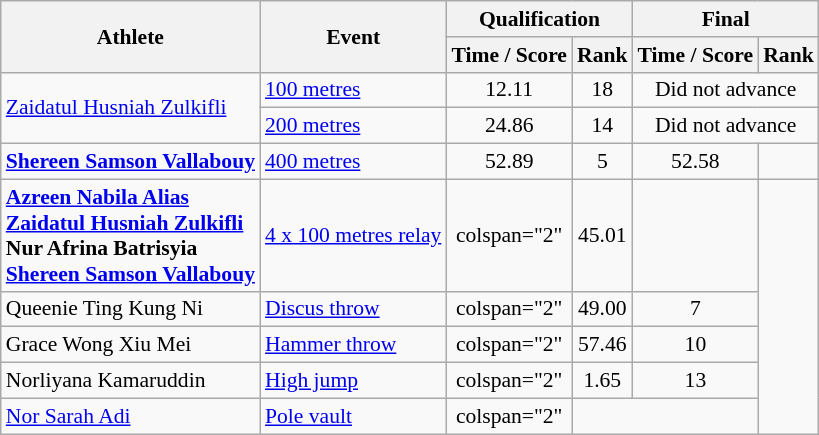<table class="wikitable" style="font-size:90%;text-align:center">
<tr>
<th rowspan="2">Athlete</th>
<th rowspan="2">Event</th>
<th colspan="2">Qualification</th>
<th colspan="2">Final</th>
</tr>
<tr>
<th>Time / Score</th>
<th>Rank</th>
<th>Time / Score</th>
<th>Rank</th>
</tr>
<tr>
<td align="left" rowspan="2"><a href='#'>Zaidatul Husniah Zulkifli</a></td>
<td align="left"><a href='#'>100 metres</a></td>
<td>12.11</td>
<td>18</td>
<td colspan="2">Did not advance</td>
</tr>
<tr>
<td align="left"><a href='#'>200 metres</a></td>
<td>24.86</td>
<td>14</td>
<td colspan="2">Did not advance</td>
</tr>
<tr>
<td align="left"><strong><a href='#'>Shereen Samson Vallabouy</a></strong></td>
<td align="left"><a href='#'>400 metres</a></td>
<td>52.89</td>
<td>5 <strong></strong></td>
<td>52.58</td>
<td></td>
</tr>
<tr>
<td align="left"><strong><a href='#'>Azreen Nabila Alias</a><br><a href='#'>Zaidatul Husniah Zulkifli</a><br>Nur Afrina Batrisyia<br><a href='#'>Shereen Samson Vallabouy</a></strong></td>
<td align="left"><a href='#'>4 x 100 metres relay</a></td>
<td>colspan="2" </td>
<td>45.01 <strong></strong></td>
<td></td>
</tr>
<tr>
<td align="left">Queenie Ting Kung Ni</td>
<td align="left"><a href='#'>Discus throw</a></td>
<td>colspan="2" </td>
<td>49.00</td>
<td>7</td>
</tr>
<tr>
<td align="left">Grace Wong Xiu Mei</td>
<td align="left"><a href='#'>Hammer throw</a></td>
<td>colspan="2" </td>
<td>57.46</td>
<td>10</td>
</tr>
<tr>
<td align="left">Norliyana Kamaruddin</td>
<td align="left"><a href='#'>High jump</a></td>
<td>colspan="2" </td>
<td>1.65</td>
<td>13</td>
</tr>
<tr>
<td align="left"><a href='#'>Nor Sarah Adi</a></td>
<td align="left"><a href='#'>Pole vault</a></td>
<td>colspan="2" </td>
<td colspan="2"><strong></strong></td>
</tr>
</table>
